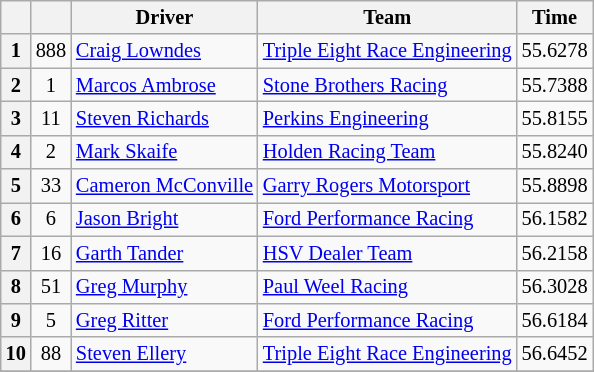<table class="wikitable" style="font-size: 85%">
<tr>
<th></th>
<th></th>
<th>Driver</th>
<th>Team</th>
<th>Time</th>
</tr>
<tr>
<th>1</th>
<td align="center">888</td>
<td> <a href='#'>Craig Lowndes</a></td>
<td><a href='#'>Triple Eight Race Engineering</a></td>
<td>55.6278</td>
</tr>
<tr>
<th>2</th>
<td align="center">1</td>
<td> <a href='#'>Marcos Ambrose</a></td>
<td><a href='#'>Stone Brothers Racing</a></td>
<td>55.7388</td>
</tr>
<tr>
<th>3</th>
<td align="center">11</td>
<td> <a href='#'>Steven Richards</a></td>
<td><a href='#'>Perkins Engineering</a></td>
<td>55.8155</td>
</tr>
<tr>
<th>4</th>
<td align="center">2</td>
<td> <a href='#'>Mark Skaife</a></td>
<td><a href='#'>Holden Racing Team</a></td>
<td>55.8240</td>
</tr>
<tr>
<th>5</th>
<td align="center">33</td>
<td> <a href='#'>Cameron McConville</a></td>
<td><a href='#'>Garry Rogers Motorsport</a></td>
<td>55.8898</td>
</tr>
<tr>
<th>6</th>
<td align="center">6</td>
<td> <a href='#'>Jason Bright</a></td>
<td><a href='#'>Ford Performance Racing</a></td>
<td>56.1582</td>
</tr>
<tr>
<th>7</th>
<td align="center">16</td>
<td> <a href='#'>Garth Tander</a></td>
<td><a href='#'>HSV Dealer Team</a></td>
<td>56.2158</td>
</tr>
<tr>
<th>8</th>
<td align="center">51</td>
<td> <a href='#'>Greg Murphy</a></td>
<td><a href='#'>Paul Weel Racing</a></td>
<td>56.3028</td>
</tr>
<tr>
<th>9</th>
<td align="center">5</td>
<td> <a href='#'>Greg Ritter</a></td>
<td><a href='#'>Ford Performance Racing</a></td>
<td>56.6184</td>
</tr>
<tr>
<th>10</th>
<td align="center">88</td>
<td> <a href='#'>Steven Ellery</a></td>
<td><a href='#'>Triple Eight Race Engineering</a></td>
<td>56.6452</td>
</tr>
<tr>
</tr>
</table>
